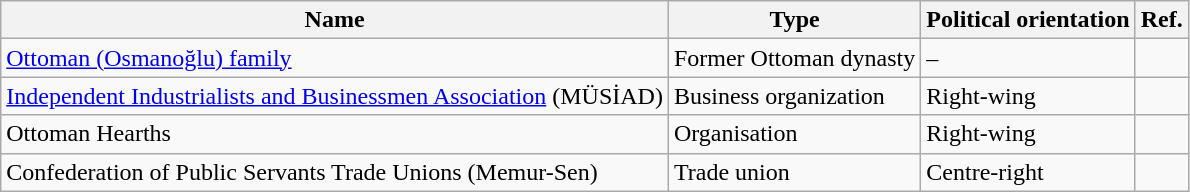<table class=wikitable>
<tr>
<th>Name</th>
<th>Type</th>
<th>Political orientation</th>
<th>Ref.</th>
</tr>
<tr>
<td><a href='#'>Ottoman (Osmanoğlu) family</a></td>
<td>Former Ottoman dynasty</td>
<td>–</td>
<td></td>
</tr>
<tr>
<td><a href='#'>Independent Industrialists and Businessmen Association</a> (MÜSİAD)</td>
<td>Business organization</td>
<td>Right-wing</td>
<td></td>
</tr>
<tr>
<td>Ottoman Hearths</td>
<td>Organisation</td>
<td>Right-wing</td>
<td></td>
</tr>
<tr>
<td>Confederation of Public Servants Trade Unions (Memur-Sen)</td>
<td>Trade union</td>
<td>Centre-right</td>
<td></td>
</tr>
</table>
